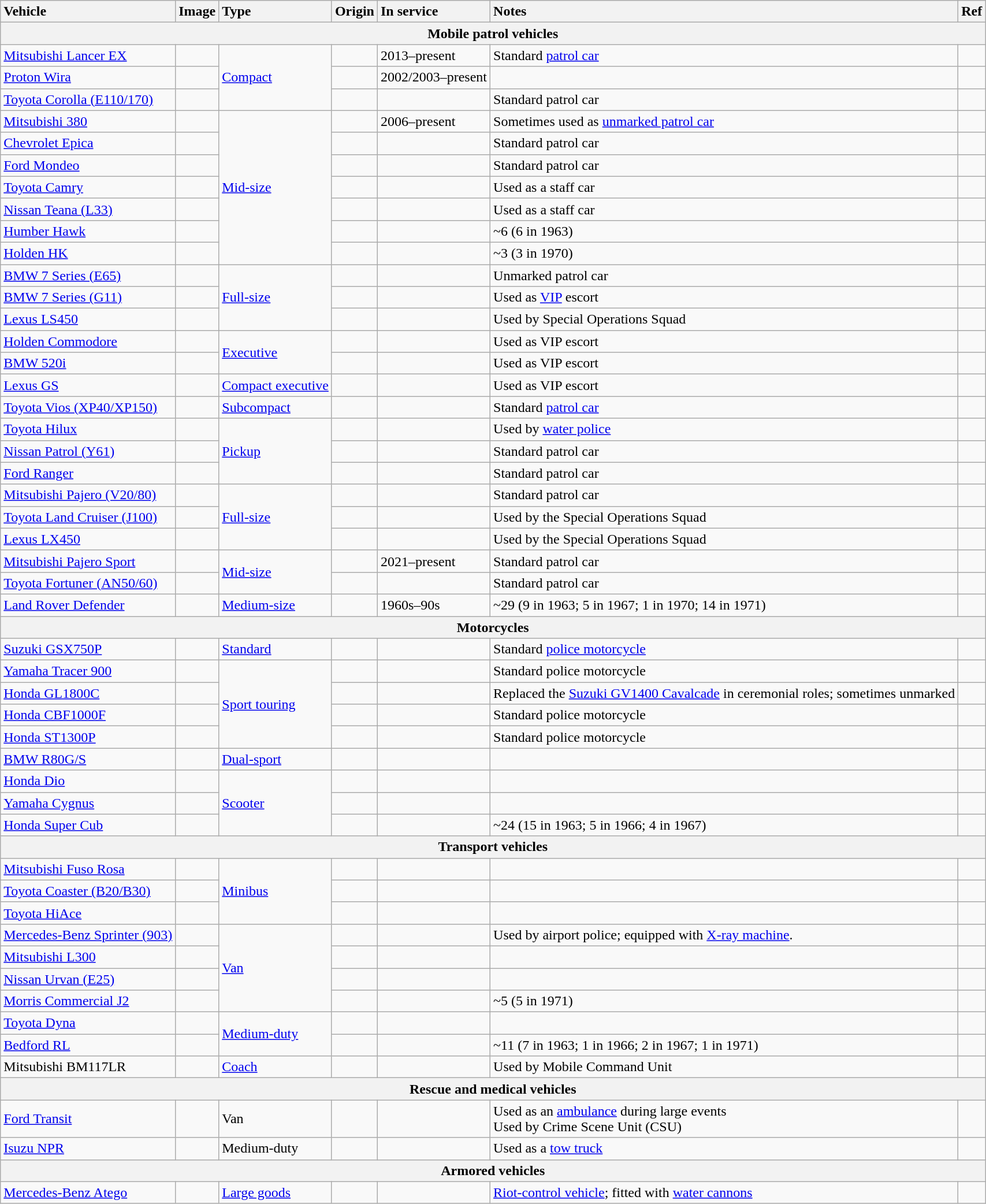<table class="wikitable">
<tr>
<th style="text-align: left;">Vehicle</th>
<th style="text-align: left;">Image</th>
<th style="text-align: left;">Type</th>
<th style="text-align: left;">Origin</th>
<th style="text-align: left;">In service</th>
<th style="text-align: left;">Notes</th>
<th style="text-align: left;">Ref</th>
</tr>
<tr>
<th colspan="7">Mobile patrol vehicles</th>
</tr>
<tr>
<td><a href='#'>Mitsubishi Lancer EX</a></td>
<td></td>
<td rowspan="3"><a href='#'>Compact</a></td>
<td></td>
<td>2013–present</td>
<td>Standard <a href='#'>patrol car</a></td>
<td></td>
</tr>
<tr>
<td><a href='#'>Proton Wira</a></td>
<td></td>
<td></td>
<td>2002/2003–present</td>
<td></td>
<td></td>
</tr>
<tr>
<td><a href='#'>Toyota Corolla (E110/170)</a></td>
<td></td>
<td></td>
<td></td>
<td>Standard patrol car</td>
<td></td>
</tr>
<tr>
<td><a href='#'>Mitsubishi 380</a></td>
<td></td>
<td rowspan="7"><a href='#'>Mid-size</a></td>
<td></td>
<td>2006–present</td>
<td>Sometimes used as <a href='#'>unmarked patrol car</a></td>
<td></td>
</tr>
<tr>
<td><a href='#'>Chevrolet Epica</a></td>
<td></td>
<td></td>
<td></td>
<td>Standard patrol car</td>
<td></td>
</tr>
<tr>
<td><a href='#'>Ford Mondeo</a></td>
<td></td>
<td></td>
<td></td>
<td>Standard patrol car</td>
<td></td>
</tr>
<tr>
<td><a href='#'>Toyota Camry</a></td>
<td></td>
<td></td>
<td></td>
<td>Used as a staff car</td>
<td></td>
</tr>
<tr>
<td><a href='#'>Nissan Teana (L33)</a></td>
<td></td>
<td></td>
<td></td>
<td>Used as a staff car</td>
<td></td>
</tr>
<tr>
<td><a href='#'>Humber Hawk</a></td>
<td></td>
<td></td>
<td></td>
<td>~6 (6 in 1963)</td>
<td></td>
</tr>
<tr>
<td><a href='#'>Holden HK</a></td>
<td></td>
<td></td>
<td></td>
<td>~3 (3 in 1970)</td>
<td></td>
</tr>
<tr>
<td><a href='#'>BMW 7 Series (E65)</a></td>
<td></td>
<td rowspan="3"><a href='#'>Full-size</a></td>
<td></td>
<td></td>
<td>Unmarked patrol car</td>
<td></td>
</tr>
<tr>
<td><a href='#'>BMW 7 Series (G11)</a></td>
<td></td>
<td></td>
<td></td>
<td>Used as <a href='#'>VIP</a> escort</td>
<td></td>
</tr>
<tr>
<td><a href='#'>Lexus LS450</a></td>
<td></td>
<td></td>
<td></td>
<td>Used by Special Operations Squad</td>
<td></td>
</tr>
<tr>
<td><a href='#'>Holden Commodore</a></td>
<td></td>
<td rowspan="2"><a href='#'>Executive</a></td>
<td></td>
<td></td>
<td>Used as VIP escort</td>
<td></td>
</tr>
<tr>
<td><a href='#'>BMW 520i</a></td>
<td></td>
<td></td>
<td></td>
<td>Used as VIP escort</td>
<td></td>
</tr>
<tr>
<td><a href='#'>Lexus GS</a></td>
<td></td>
<td><a href='#'>Compact executive</a></td>
<td></td>
<td></td>
<td>Used as VIP escort</td>
<td></td>
</tr>
<tr>
<td><a href='#'>Toyota Vios (XP40/XP150)</a></td>
<td></td>
<td><a href='#'>Subcompact</a></td>
<td></td>
<td></td>
<td>Standard <a href='#'>patrol car</a></td>
<td></td>
</tr>
<tr>
<td><a href='#'>Toyota Hilux</a></td>
<td></td>
<td rowspan="3"><a href='#'>Pickup</a></td>
<td></td>
<td></td>
<td>Used by <a href='#'>water police</a></td>
<td></td>
</tr>
<tr>
<td><a href='#'>Nissan Patrol (Y61)</a></td>
<td></td>
<td></td>
<td></td>
<td>Standard patrol car</td>
<td></td>
</tr>
<tr>
<td><a href='#'>Ford Ranger</a></td>
<td></td>
<td></td>
<td></td>
<td>Standard patrol car</td>
<td></td>
</tr>
<tr>
<td><a href='#'>Mitsubishi Pajero (V20/80)</a></td>
<td></td>
<td rowspan="3"><a href='#'>Full-size</a></td>
<td></td>
<td></td>
<td>Standard patrol car</td>
<td></td>
</tr>
<tr>
<td><a href='#'>Toyota Land Cruiser (J100)</a></td>
<td></td>
<td></td>
<td></td>
<td>Used by the Special Operations Squad</td>
<td></td>
</tr>
<tr>
<td><a href='#'>Lexus LX450</a></td>
<td></td>
<td></td>
<td></td>
<td>Used by the Special Operations Squad</td>
<td></td>
</tr>
<tr>
<td><a href='#'>Mitsubishi Pajero Sport</a></td>
<td></td>
<td rowspan="2"><a href='#'>Mid-size</a></td>
<td></td>
<td>2021–present</td>
<td>Standard patrol car</td>
<td></td>
</tr>
<tr>
<td><a href='#'>Toyota Fortuner (AN50/60)</a></td>
<td></td>
<td></td>
<td></td>
<td>Standard patrol car</td>
<td></td>
</tr>
<tr>
<td><a href='#'>Land Rover Defender</a></td>
<td></td>
<td><a href='#'>Medium-size</a></td>
<td></td>
<td>1960s–90s</td>
<td>~29 (9 in 1963; 5 in 1967; 1 in 1970; 14 in 1971)</td>
<td></td>
</tr>
<tr>
<th colspan="7">Motorcycles</th>
</tr>
<tr>
<td><a href='#'>Suzuki GSX750P</a></td>
<td></td>
<td><a href='#'>Standard</a></td>
<td></td>
<td></td>
<td>Standard <a href='#'>police motorcycle</a></td>
<td></td>
</tr>
<tr>
<td><a href='#'>Yamaha Tracer 900</a></td>
<td></td>
<td rowspan="4"><a href='#'>Sport touring</a></td>
<td></td>
<td></td>
<td>Standard police motorcycle</td>
<td></td>
</tr>
<tr>
<td><a href='#'>Honda GL1800C</a></td>
<td></td>
<td></td>
<td></td>
<td>Replaced the <a href='#'>Suzuki GV1400 Cavalcade</a> in ceremonial roles; sometimes unmarked</td>
<td></td>
</tr>
<tr>
<td><a href='#'>Honda CBF1000F</a></td>
<td></td>
<td></td>
<td></td>
<td>Standard police motorcycle</td>
<td></td>
</tr>
<tr>
<td><a href='#'>Honda ST1300P</a></td>
<td></td>
<td></td>
<td></td>
<td>Standard police motorcycle</td>
<td></td>
</tr>
<tr>
<td><a href='#'>BMW R80G/S</a></td>
<td></td>
<td><a href='#'>Dual-sport</a></td>
<td></td>
<td></td>
<td></td>
<td></td>
</tr>
<tr>
<td><a href='#'>Honda Dio</a></td>
<td></td>
<td rowspan="3"><a href='#'>Scooter</a></td>
<td></td>
<td></td>
<td></td>
<td></td>
</tr>
<tr>
<td><a href='#'>Yamaha Cygnus</a></td>
<td></td>
<td></td>
<td></td>
<td></td>
<td></td>
</tr>
<tr>
<td><a href='#'>Honda Super Cub</a></td>
<td></td>
<td></td>
<td></td>
<td>~24 (15 in 1963; 5 in 1966; 4 in 1967)</td>
<td></td>
</tr>
<tr>
<th colspan="7">Transport vehicles</th>
</tr>
<tr>
<td><a href='#'>Mitsubishi Fuso Rosa</a></td>
<td></td>
<td rowspan="3"><a href='#'>Minibus</a></td>
<td></td>
<td></td>
<td></td>
<td></td>
</tr>
<tr>
<td><a href='#'>Toyota Coaster (B20/B30)</a></td>
<td></td>
<td></td>
<td></td>
<td></td>
<td></td>
</tr>
<tr>
<td><a href='#'>Toyota HiAce</a></td>
<td></td>
<td></td>
<td></td>
<td></td>
<td></td>
</tr>
<tr>
<td><a href='#'>Mercedes-Benz Sprinter (903)</a></td>
<td></td>
<td rowspan="4"><a href='#'>Van</a></td>
<td></td>
<td></td>
<td>Used by airport police; equipped with <a href='#'>X-ray machine</a>.</td>
<td></td>
</tr>
<tr>
<td><a href='#'>Mitsubishi L300</a></td>
<td></td>
<td></td>
<td></td>
<td></td>
<td></td>
</tr>
<tr>
<td><a href='#'>Nissan Urvan (E25)</a></td>
<td></td>
<td></td>
<td></td>
<td></td>
<td></td>
</tr>
<tr>
<td><a href='#'>Morris Commercial J2</a></td>
<td></td>
<td></td>
<td></td>
<td>~5 (5 in 1971)</td>
<td></td>
</tr>
<tr>
<td><a href='#'>Toyota Dyna</a></td>
<td></td>
<td rowspan="2"><a href='#'>Medium-duty</a></td>
<td></td>
<td></td>
<td></td>
<td></td>
</tr>
<tr>
<td><a href='#'>Bedford RL</a></td>
<td></td>
<td></td>
<td></td>
<td>~11 (7 in 1963; 1 in 1966; 2 in 1967; 1 in 1971)</td>
<td></td>
</tr>
<tr>
<td>Mitsubishi BM117LR</td>
<td></td>
<td><a href='#'>Coach</a></td>
<td></td>
<td></td>
<td>Used by Mobile Command Unit</td>
<td></td>
</tr>
<tr>
<th colspan="7">Rescue and medical vehicles</th>
</tr>
<tr>
<td><a href='#'>Ford Transit</a></td>
<td></td>
<td>Van</td>
<td></td>
<td></td>
<td>Used as an <a href='#'>ambulance</a> during large events<br>Used by Crime Scene Unit (CSU)</td>
<td></td>
</tr>
<tr>
<td><a href='#'>Isuzu NPR</a></td>
<td></td>
<td>Medium-duty</td>
<td></td>
<td></td>
<td>Used as a <a href='#'>tow truck</a></td>
<td></td>
</tr>
<tr>
<th colspan="7">Armored vehicles</th>
</tr>
<tr>
<td><a href='#'>Mercedes-Benz Atego</a></td>
<td></td>
<td><a href='#'>Large goods</a></td>
<td></td>
<td></td>
<td><a href='#'>Riot-control vehicle</a>; fitted with <a href='#'>water cannons</a></td>
<td></td>
</tr>
</table>
